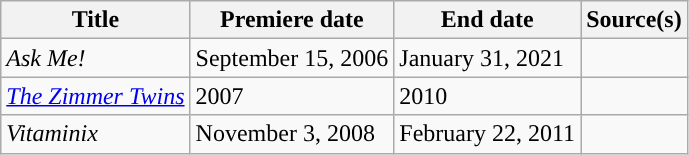<table class="wikitable sortable">
<tr>
<th>Title</th>
<th>Premiere date</th>
<th>End date</th>
<th>Source(s)</th>
</tr>
<tr>
<td><em>Ask Me!</em></td>
<td>September 15, 2006</td>
<td>January 31, 2021</td>
<td></td>
</tr>
<tr>
<td><em><a href='#'>The Zimmer Twins</a></em></td>
<td>2007</td>
<td>2010</td>
<td></td>
</tr>
<tr>
<td><em>Vitaminix</em></td>
<td>November 3, 2008</td>
<td>February 22, 2011</td>
<td></td>
</tr>
</table>
